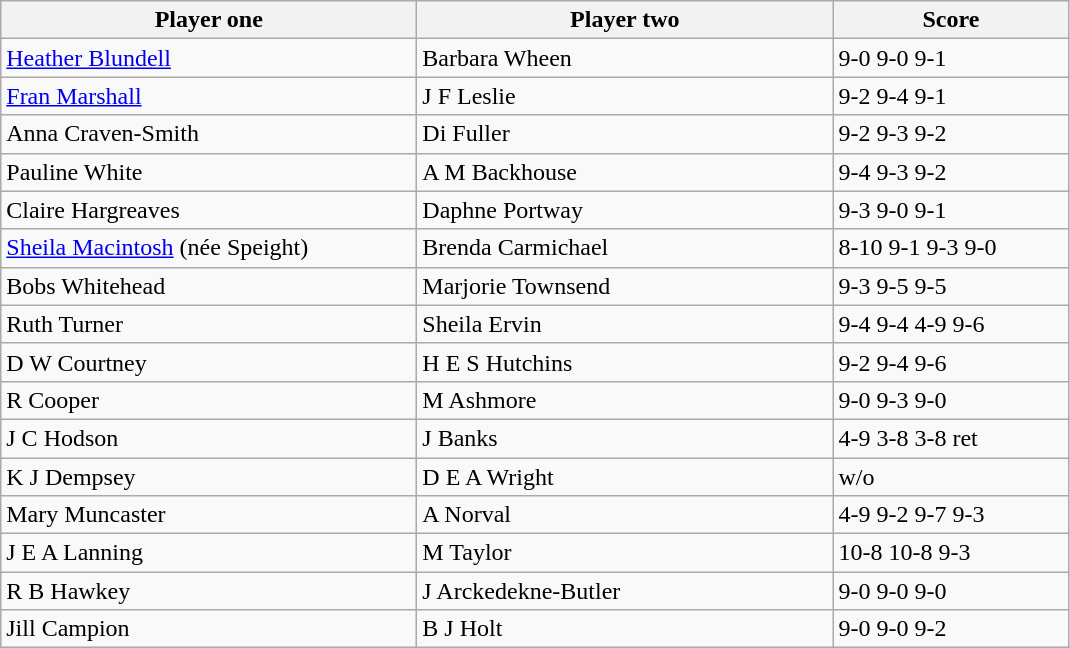<table class="wikitable">
<tr>
<th width=270>Player one</th>
<th width=270>Player two</th>
<th width=150>Score</th>
</tr>
<tr>
<td><a href='#'>Heather Blundell</a></td>
<td>Barbara Wheen</td>
<td>9-0 9-0 9-1</td>
</tr>
<tr>
<td><a href='#'>Fran Marshall</a></td>
<td>J F Leslie</td>
<td>9-2 9-4 9-1</td>
</tr>
<tr>
<td>Anna Craven-Smith</td>
<td>Di Fuller</td>
<td>9-2 9-3 9-2</td>
</tr>
<tr>
<td>Pauline White</td>
<td>A M Backhouse</td>
<td>9-4 9-3 9-2</td>
</tr>
<tr>
<td>Claire Hargreaves</td>
<td>Daphne Portway</td>
<td>9-3 9-0 9-1</td>
</tr>
<tr>
<td><a href='#'>Sheila Macintosh</a> (née Speight)</td>
<td>Brenda Carmichael</td>
<td>8-10 9-1 9-3 9-0</td>
</tr>
<tr>
<td>Bobs Whitehead</td>
<td>Marjorie Townsend</td>
<td>9-3 9-5 9-5</td>
</tr>
<tr>
<td>Ruth Turner</td>
<td>Sheila Ervin</td>
<td>9-4 9-4 4-9 9-6</td>
</tr>
<tr>
<td>D W Courtney</td>
<td>H E S Hutchins</td>
<td>9-2 9-4 9-6</td>
</tr>
<tr>
<td>R Cooper</td>
<td>M Ashmore</td>
<td>9-0 9-3 9-0</td>
</tr>
<tr>
<td>J C Hodson</td>
<td>J Banks</td>
<td>4-9 3-8 3-8 ret</td>
</tr>
<tr>
<td>K J Dempsey</td>
<td>D E A Wright</td>
<td>w/o</td>
</tr>
<tr>
<td>Mary Muncaster</td>
<td>A Norval</td>
<td>4-9 9-2 9-7 9-3</td>
</tr>
<tr>
<td>J E A Lanning</td>
<td>M Taylor</td>
<td>10-8 10-8 9-3</td>
</tr>
<tr>
<td>R B Hawkey</td>
<td>J Arckedekne-Butler</td>
<td>9-0 9-0 9-0</td>
</tr>
<tr>
<td>Jill Campion</td>
<td>B J Holt</td>
<td>9-0 9-0 9-2</td>
</tr>
</table>
